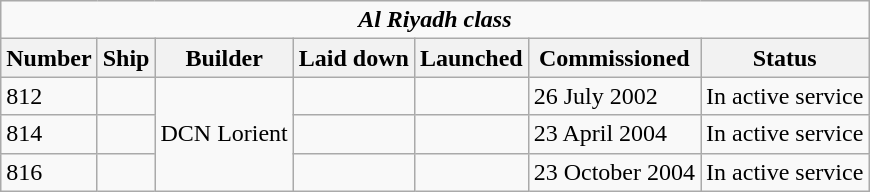<table class="wikitable" border="1">
<tr>
<td colspan=7 align=center><strong><em>Al Riyadh<em> class<strong></td>
</tr>
<tr>
<th>Number</th>
<th>Ship</th>
<th>Builder</th>
<th>Laid down</th>
<th>Launched</th>
<th>Commissioned</th>
<th>Status</th>
</tr>
<tr>
<td>812</td>
<td></td>
<td rowspan=3>DCN Lorient</td>
<td></td>
<td></td>
<td>26 July 2002</td>
<td>In active service</td>
</tr>
<tr>
<td>814</td>
<td></td>
<td></td>
<td></td>
<td>23 April 2004</td>
<td>In active service</td>
</tr>
<tr>
<td>816</td>
<td></td>
<td></td>
<td></td>
<td>23 October 2004</td>
<td>In active service</td>
</tr>
</table>
